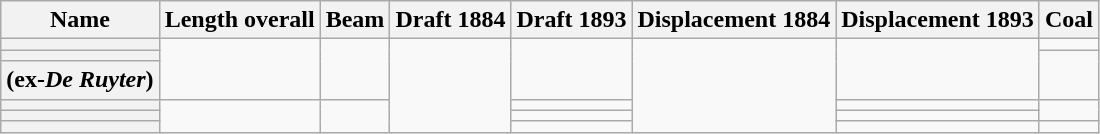<table class="wikitable">
<tr>
<th scope="col">Name</th>
<th scope="col">Length overall</th>
<th scope="col">Beam</th>
<th scope="col">Draft 1884</th>
<th scope="col">Draft 1893</th>
<th scope="col">Displacement 1884</th>
<th scope="col">Displacement 1893</th>
<th scope="col">Coal</th>
</tr>
<tr>
<th scope="row"></th>
<td rowspan="3"></td>
<td rowspan="3"></td>
<td rowspan="6"></td>
<td rowspan="3"></td>
<td rowspan="6"></td>
<td rowspan="3"></td>
<td></td>
</tr>
<tr>
<th scope="row"></th>
<td rowspan="2"></td>
</tr>
<tr>
<th scope="row"> (ex-<em>De Ruyter</em>)</th>
</tr>
<tr>
<th scope="row"></th>
<td rowspan="3"></td>
<td rowspan="3"></td>
<td></td>
<td></td>
<td rowspan="2"></td>
</tr>
<tr>
<th scope="row"></th>
<td></td>
<td></td>
</tr>
<tr>
<th scope="row"></th>
<td></td>
<td></td>
<td></td>
</tr>
</table>
